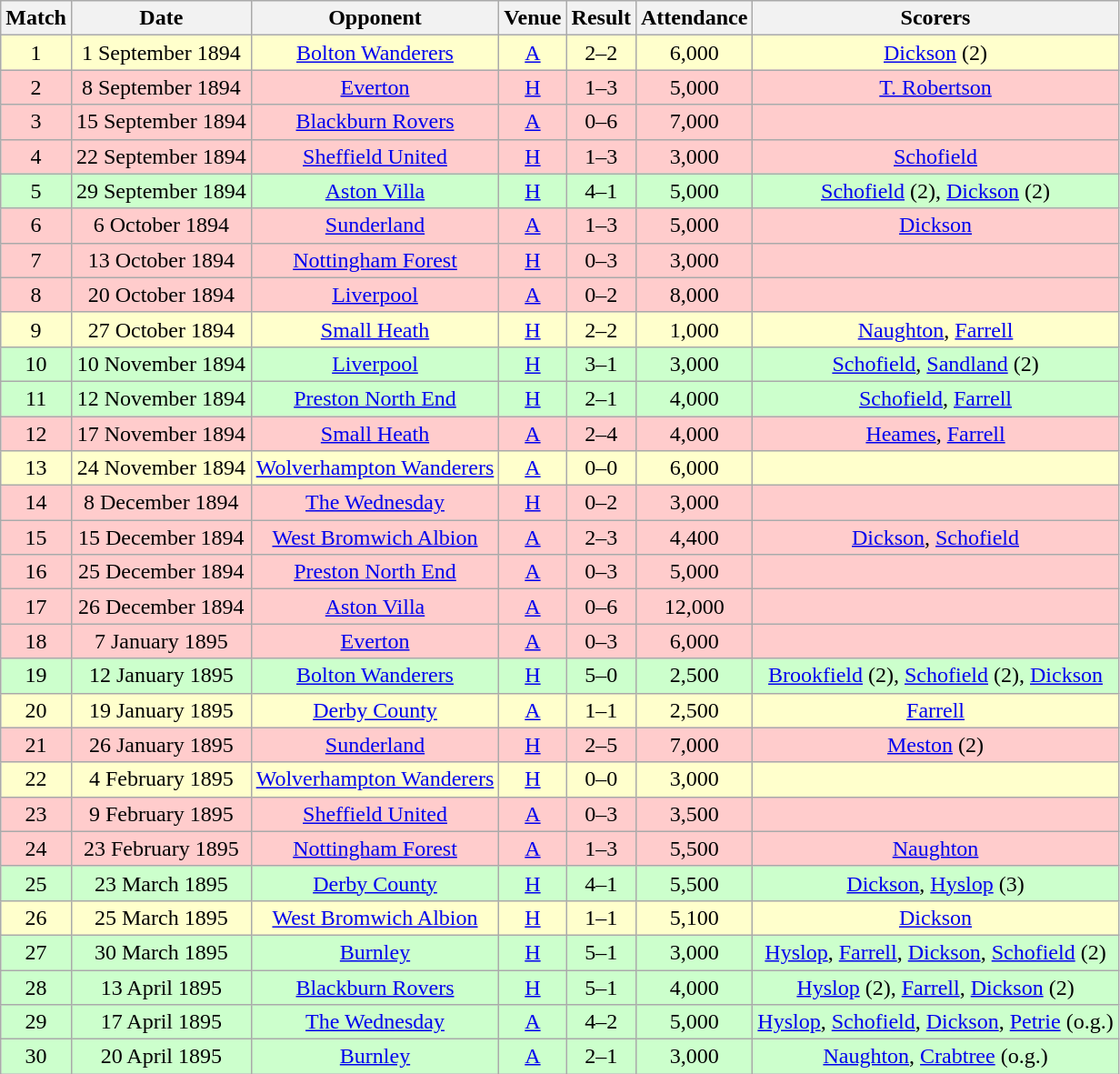<table class="wikitable" style="font-size:100%; text-align:center">
<tr>
<th>Match</th>
<th>Date</th>
<th>Opponent</th>
<th>Venue</th>
<th>Result</th>
<th>Attendance</th>
<th>Scorers</th>
</tr>
<tr style="background-color: #FFFFCC;">
<td>1</td>
<td>1 September 1894</td>
<td><a href='#'>Bolton Wanderers</a></td>
<td><a href='#'>A</a></td>
<td>2–2</td>
<td>6,000</td>
<td><a href='#'>Dickson</a> (2)</td>
</tr>
<tr style="background-color: #FFCCCC;">
<td>2</td>
<td>8 September 1894</td>
<td><a href='#'>Everton</a></td>
<td><a href='#'>H</a></td>
<td>1–3</td>
<td>5,000</td>
<td><a href='#'>T. Robertson</a></td>
</tr>
<tr style="background-color: #FFCCCC;">
<td>3</td>
<td>15 September 1894</td>
<td><a href='#'>Blackburn Rovers</a></td>
<td><a href='#'>A</a></td>
<td>0–6</td>
<td>7,000</td>
<td></td>
</tr>
<tr style="background-color: #FFCCCC;">
<td>4</td>
<td>22 September 1894</td>
<td><a href='#'>Sheffield United</a></td>
<td><a href='#'>H</a></td>
<td>1–3</td>
<td>3,000</td>
<td><a href='#'>Schofield</a></td>
</tr>
<tr style="background-color: #CCFFCC;">
<td>5</td>
<td>29 September 1894</td>
<td><a href='#'>Aston Villa</a></td>
<td><a href='#'>H</a></td>
<td>4–1</td>
<td>5,000</td>
<td><a href='#'>Schofield</a> (2), <a href='#'>Dickson</a> (2)</td>
</tr>
<tr style="background-color: #FFCCCC;">
<td>6</td>
<td>6 October 1894</td>
<td><a href='#'>Sunderland</a></td>
<td><a href='#'>A</a></td>
<td>1–3</td>
<td>5,000</td>
<td><a href='#'>Dickson</a></td>
</tr>
<tr style="background-color: #FFCCCC;">
<td>7</td>
<td>13 October 1894</td>
<td><a href='#'>Nottingham Forest</a></td>
<td><a href='#'>H</a></td>
<td>0–3</td>
<td>3,000</td>
<td></td>
</tr>
<tr style="background-color: #FFCCCC;">
<td>8</td>
<td>20 October 1894</td>
<td><a href='#'>Liverpool</a></td>
<td><a href='#'>A</a></td>
<td>0–2</td>
<td>8,000</td>
<td></td>
</tr>
<tr style="background-color: #FFFFCC;">
<td>9</td>
<td>27 October 1894</td>
<td><a href='#'>Small Heath</a></td>
<td><a href='#'>H</a></td>
<td>2–2</td>
<td>1,000</td>
<td><a href='#'>Naughton</a>, <a href='#'>Farrell</a></td>
</tr>
<tr style="background-color: #CCFFCC;">
<td>10</td>
<td>10 November 1894</td>
<td><a href='#'>Liverpool</a></td>
<td><a href='#'>H</a></td>
<td>3–1</td>
<td>3,000</td>
<td><a href='#'>Schofield</a>, <a href='#'>Sandland</a> (2)</td>
</tr>
<tr style="background-color: #CCFFCC;">
<td>11</td>
<td>12 November 1894</td>
<td><a href='#'>Preston North End</a></td>
<td><a href='#'>H</a></td>
<td>2–1</td>
<td>4,000</td>
<td><a href='#'>Schofield</a>, <a href='#'>Farrell</a></td>
</tr>
<tr style="background-color: #FFCCCC;">
<td>12</td>
<td>17 November 1894</td>
<td><a href='#'>Small Heath</a></td>
<td><a href='#'>A</a></td>
<td>2–4</td>
<td>4,000</td>
<td><a href='#'>Heames</a>, <a href='#'>Farrell</a></td>
</tr>
<tr style="background-color: #FFFFCC;">
<td>13</td>
<td>24 November 1894</td>
<td><a href='#'>Wolverhampton Wanderers</a></td>
<td><a href='#'>A</a></td>
<td>0–0</td>
<td>6,000</td>
<td></td>
</tr>
<tr style="background-color: #FFCCCC;">
<td>14</td>
<td>8 December 1894</td>
<td><a href='#'>The Wednesday</a></td>
<td><a href='#'>H</a></td>
<td>0–2</td>
<td>3,000</td>
<td></td>
</tr>
<tr style="background-color: #FFCCCC;">
<td>15</td>
<td>15 December 1894</td>
<td><a href='#'>West Bromwich Albion</a></td>
<td><a href='#'>A</a></td>
<td>2–3</td>
<td>4,400</td>
<td><a href='#'>Dickson</a>, <a href='#'>Schofield</a></td>
</tr>
<tr style="background-color: #FFCCCC;">
<td>16</td>
<td>25 December 1894</td>
<td><a href='#'>Preston North End</a></td>
<td><a href='#'>A</a></td>
<td>0–3</td>
<td>5,000</td>
<td></td>
</tr>
<tr style="background-color: #FFCCCC;">
<td>17</td>
<td>26 December 1894</td>
<td><a href='#'>Aston Villa</a></td>
<td><a href='#'>A</a></td>
<td>0–6</td>
<td>12,000</td>
<td></td>
</tr>
<tr style="background-color: #FFCCCC;">
<td>18</td>
<td>7 January 1895</td>
<td><a href='#'>Everton</a></td>
<td><a href='#'>A</a></td>
<td>0–3</td>
<td>6,000</td>
<td></td>
</tr>
<tr style="background-color: #CCFFCC;">
<td>19</td>
<td>12 January 1895</td>
<td><a href='#'>Bolton Wanderers</a></td>
<td><a href='#'>H</a></td>
<td>5–0</td>
<td>2,500</td>
<td><a href='#'>Brookfield</a> (2), <a href='#'>Schofield</a> (2), <a href='#'>Dickson</a></td>
</tr>
<tr style="background-color: #FFFFCC;">
<td>20</td>
<td>19 January 1895</td>
<td><a href='#'>Derby County</a></td>
<td><a href='#'>A</a></td>
<td>1–1</td>
<td>2,500</td>
<td><a href='#'>Farrell</a></td>
</tr>
<tr style="background-color: #FFCCCC;">
<td>21</td>
<td>26 January 1895</td>
<td><a href='#'>Sunderland</a></td>
<td><a href='#'>H</a></td>
<td>2–5</td>
<td>7,000</td>
<td><a href='#'>Meston</a> (2)</td>
</tr>
<tr style="background-color: #FFFFCC;">
<td>22</td>
<td>4 February 1895</td>
<td><a href='#'>Wolverhampton Wanderers</a></td>
<td><a href='#'>H</a></td>
<td>0–0</td>
<td>3,000</td>
<td></td>
</tr>
<tr style="background-color: #FFCCCC;">
<td>23</td>
<td>9 February 1895</td>
<td><a href='#'>Sheffield United</a></td>
<td><a href='#'>A</a></td>
<td>0–3</td>
<td>3,500</td>
<td></td>
</tr>
<tr style="background-color: #FFCCCC;">
<td>24</td>
<td>23 February 1895</td>
<td><a href='#'>Nottingham Forest</a></td>
<td><a href='#'>A</a></td>
<td>1–3</td>
<td>5,500</td>
<td><a href='#'>Naughton</a></td>
</tr>
<tr style="background-color: #CCFFCC;">
<td>25</td>
<td>23 March 1895</td>
<td><a href='#'>Derby County</a></td>
<td><a href='#'>H</a></td>
<td>4–1</td>
<td>5,500</td>
<td><a href='#'>Dickson</a>, <a href='#'>Hyslop</a> (3)</td>
</tr>
<tr style="background-color: #FFFFCC;">
<td>26</td>
<td>25 March 1895</td>
<td><a href='#'>West Bromwich Albion</a></td>
<td><a href='#'>H</a></td>
<td>1–1</td>
<td>5,100</td>
<td><a href='#'>Dickson</a></td>
</tr>
<tr style="background-color: #CCFFCC;">
<td>27</td>
<td>30 March 1895</td>
<td><a href='#'>Burnley</a></td>
<td><a href='#'>H</a></td>
<td>5–1</td>
<td>3,000</td>
<td><a href='#'>Hyslop</a>, <a href='#'>Farrell</a>,  <a href='#'>Dickson</a>, <a href='#'>Schofield</a> (2)</td>
</tr>
<tr style="background-color: #CCFFCC;">
<td>28</td>
<td>13 April 1895</td>
<td><a href='#'>Blackburn Rovers</a></td>
<td><a href='#'>H</a></td>
<td>5–1</td>
<td>4,000</td>
<td><a href='#'>Hyslop</a> (2), <a href='#'>Farrell</a>,  <a href='#'>Dickson</a> (2)</td>
</tr>
<tr style="background-color: #CCFFCC;">
<td>29</td>
<td>17 April 1895</td>
<td><a href='#'>The Wednesday</a></td>
<td><a href='#'>A</a></td>
<td>4–2</td>
<td>5,000</td>
<td><a href='#'>Hyslop</a>, <a href='#'>Schofield</a>, <a href='#'>Dickson</a>, <a href='#'>Petrie</a> (o.g.)</td>
</tr>
<tr style="background-color: #CCFFCC;">
<td>30</td>
<td>20 April 1895</td>
<td><a href='#'>Burnley</a></td>
<td><a href='#'>A</a></td>
<td>2–1</td>
<td>3,000</td>
<td><a href='#'>Naughton</a>, <a href='#'>Crabtree</a> (o.g.)</td>
</tr>
</table>
